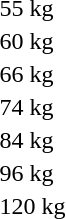<table>
<tr>
<td>55 kg<br></td>
<td></td>
<td></td>
<td></td>
</tr>
<tr>
<td>60 kg<br></td>
<td></td>
<td></td>
<td></td>
</tr>
<tr>
<td>66 kg<br></td>
<td></td>
<td></td>
<td></td>
</tr>
<tr>
<td>74 kg<br></td>
<td></td>
<td></td>
<td></td>
</tr>
<tr>
<td>84 kg<br></td>
<td></td>
<td></td>
<td></td>
</tr>
<tr>
<td>96 kg<br></td>
<td></td>
<td></td>
<td></td>
</tr>
<tr>
<td>120 kg<br></td>
<td></td>
<td></td>
<td></td>
</tr>
</table>
